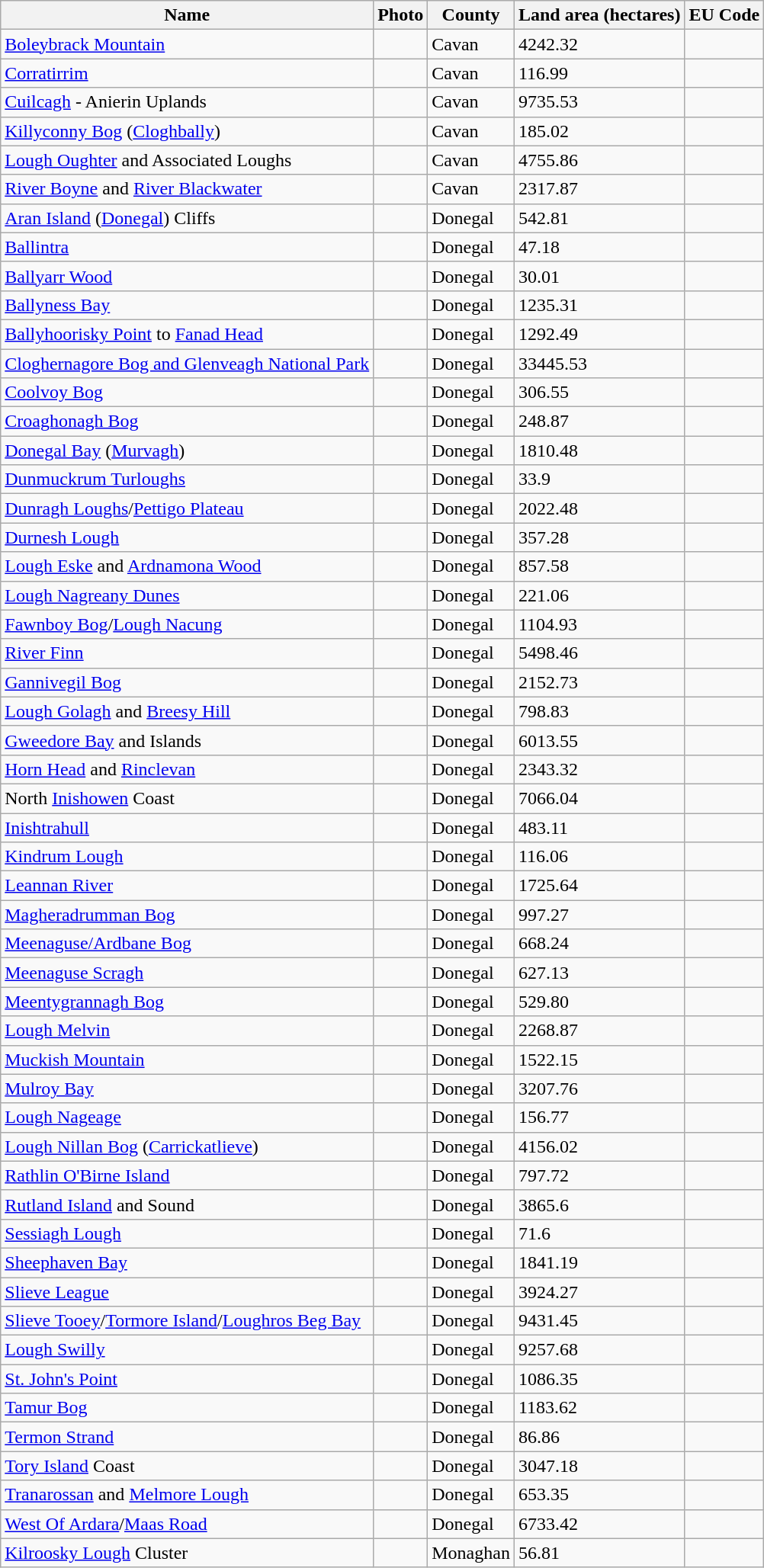<table class="wikitable sortable">
<tr>
<th>Name</th>
<th>Photo</th>
<th>County</th>
<th>Land area (hectares)</th>
<th>EU Code</th>
</tr>
<tr>
<td><a href='#'>Boleybrack Mountain</a></td>
<td></td>
<td>Cavan</td>
<td>4242.32</td>
<td></td>
</tr>
<tr>
<td><a href='#'>Corratirrim</a></td>
<td></td>
<td>Cavan</td>
<td>116.99</td>
<td></td>
</tr>
<tr>
<td><a href='#'>Cuilcagh</a> - Anierin Uplands</td>
<td></td>
<td>Cavan</td>
<td>9735.53</td>
<td></td>
</tr>
<tr>
<td><a href='#'>Killyconny Bog</a> (<a href='#'>Cloghbally</a>)</td>
<td></td>
<td>Cavan</td>
<td>185.02</td>
<td></td>
</tr>
<tr>
<td><a href='#'>Lough Oughter</a> and Associated Loughs</td>
<td></td>
<td>Cavan</td>
<td>4755.86</td>
<td></td>
</tr>
<tr>
<td><a href='#'>River Boyne</a> and <a href='#'>River Blackwater</a></td>
<td></td>
<td>Cavan</td>
<td>2317.87</td>
<td></td>
</tr>
<tr>
<td><a href='#'>Aran Island</a> (<a href='#'>Donegal</a>) Cliffs</td>
<td></td>
<td>Donegal</td>
<td>542.81</td>
<td></td>
</tr>
<tr>
<td><a href='#'>Ballintra</a></td>
<td></td>
<td>Donegal</td>
<td>47.18</td>
<td></td>
</tr>
<tr>
<td><a href='#'>Ballyarr Wood</a></td>
<td></td>
<td>Donegal</td>
<td>30.01</td>
<td></td>
</tr>
<tr>
<td><a href='#'>Ballyness Bay</a></td>
<td></td>
<td>Donegal</td>
<td>1235.31</td>
<td></td>
</tr>
<tr>
<td><a href='#'>Ballyhoorisky Point</a> to <a href='#'>Fanad Head</a></td>
<td></td>
<td>Donegal</td>
<td>1292.49</td>
<td></td>
</tr>
<tr>
<td><a href='#'>Cloghernagore Bog and Glenveagh National Park</a></td>
<td></td>
<td>Donegal</td>
<td>33445.53</td>
<td></td>
</tr>
<tr>
<td><a href='#'>Coolvoy Bog</a></td>
<td></td>
<td>Donegal</td>
<td>306.55</td>
<td></td>
</tr>
<tr>
<td><a href='#'>Croaghonagh Bog</a></td>
<td></td>
<td>Donegal</td>
<td>248.87</td>
<td></td>
</tr>
<tr>
<td><a href='#'>Donegal Bay</a> (<a href='#'>Murvagh</a>)</td>
<td></td>
<td>Donegal</td>
<td>1810.48</td>
<td></td>
</tr>
<tr>
<td><a href='#'>Dunmuckrum Turloughs</a></td>
<td></td>
<td>Donegal</td>
<td>33.9</td>
<td></td>
</tr>
<tr>
<td><a href='#'>Dunragh Loughs</a>/<a href='#'>Pettigo Plateau</a></td>
<td></td>
<td>Donegal</td>
<td>2022.48</td>
<td></td>
</tr>
<tr>
<td><a href='#'>Durnesh Lough</a></td>
<td></td>
<td>Donegal</td>
<td>357.28</td>
<td></td>
</tr>
<tr>
<td><a href='#'>Lough Eske</a> and <a href='#'>Ardnamona Wood</a></td>
<td></td>
<td>Donegal</td>
<td>857.58</td>
<td></td>
</tr>
<tr>
<td><a href='#'>Lough Nagreany Dunes</a></td>
<td></td>
<td>Donegal</td>
<td>221.06</td>
<td></td>
</tr>
<tr>
<td><a href='#'>Fawnboy Bog</a>/<a href='#'>Lough Nacung</a></td>
<td></td>
<td>Donegal</td>
<td>1104.93</td>
<td></td>
</tr>
<tr>
<td><a href='#'>River Finn</a></td>
<td></td>
<td>Donegal</td>
<td>5498.46</td>
<td></td>
</tr>
<tr>
<td><a href='#'>Gannivegil Bog</a></td>
<td></td>
<td>Donegal</td>
<td>2152.73</td>
<td></td>
</tr>
<tr>
<td><a href='#'>Lough Golagh</a> and <a href='#'>Breesy Hill</a></td>
<td></td>
<td>Donegal</td>
<td>798.83</td>
<td></td>
</tr>
<tr>
<td><a href='#'>Gweedore Bay</a> and Islands</td>
<td></td>
<td>Donegal</td>
<td>6013.55</td>
<td></td>
</tr>
<tr>
<td><a href='#'>Horn Head</a> and <a href='#'>Rinclevan</a></td>
<td></td>
<td>Donegal</td>
<td>2343.32</td>
<td></td>
</tr>
<tr>
<td>North <a href='#'>Inishowen</a> Coast</td>
<td></td>
<td>Donegal</td>
<td>7066.04</td>
<td></td>
</tr>
<tr>
<td><a href='#'>Inishtrahull</a></td>
<td></td>
<td>Donegal</td>
<td>483.11</td>
<td></td>
</tr>
<tr>
<td><a href='#'>Kindrum Lough</a></td>
<td></td>
<td>Donegal</td>
<td>116.06</td>
<td></td>
</tr>
<tr>
<td><a href='#'>Leannan River</a></td>
<td></td>
<td>Donegal</td>
<td>1725.64</td>
<td></td>
</tr>
<tr>
<td><a href='#'>Magheradrumman Bog</a></td>
<td></td>
<td>Donegal</td>
<td>997.27</td>
<td></td>
</tr>
<tr>
<td><a href='#'>Meenaguse/Ardbane Bog</a></td>
<td></td>
<td>Donegal</td>
<td>668.24</td>
<td></td>
</tr>
<tr>
<td><a href='#'>Meenaguse Scragh</a></td>
<td></td>
<td>Donegal</td>
<td>627.13</td>
<td></td>
</tr>
<tr>
<td><a href='#'>Meentygrannagh Bog</a></td>
<td></td>
<td>Donegal</td>
<td>529.80</td>
<td></td>
</tr>
<tr>
<td><a href='#'>Lough Melvin</a></td>
<td></td>
<td>Donegal</td>
<td>2268.87</td>
<td></td>
</tr>
<tr>
<td><a href='#'>Muckish Mountain</a></td>
<td></td>
<td>Donegal</td>
<td>1522.15</td>
<td></td>
</tr>
<tr>
<td><a href='#'>Mulroy Bay</a></td>
<td></td>
<td>Donegal</td>
<td>3207.76</td>
<td></td>
</tr>
<tr>
<td><a href='#'>Lough Nageage</a></td>
<td></td>
<td>Donegal</td>
<td>156.77</td>
<td></td>
</tr>
<tr>
<td><a href='#'>Lough Nillan Bog</a> (<a href='#'>Carrickatlieve</a>)</td>
<td></td>
<td>Donegal</td>
<td>4156.02</td>
<td></td>
</tr>
<tr>
<td><a href='#'>Rathlin O'Birne Island</a></td>
<td></td>
<td>Donegal</td>
<td>797.72</td>
<td></td>
</tr>
<tr>
<td><a href='#'>Rutland Island</a> and Sound</td>
<td></td>
<td>Donegal</td>
<td>3865.6</td>
<td></td>
</tr>
<tr>
<td><a href='#'>Sessiagh Lough</a></td>
<td></td>
<td>Donegal</td>
<td>71.6</td>
<td></td>
</tr>
<tr>
<td><a href='#'>Sheephaven Bay</a></td>
<td></td>
<td>Donegal</td>
<td>1841.19</td>
<td></td>
</tr>
<tr>
<td><a href='#'>Slieve League</a></td>
<td></td>
<td>Donegal</td>
<td>3924.27</td>
<td></td>
</tr>
<tr>
<td><a href='#'>Slieve Tooey</a>/<a href='#'>Tormore Island</a>/<a href='#'>Loughros Beg Bay</a></td>
<td></td>
<td>Donegal</td>
<td>9431.45</td>
<td></td>
</tr>
<tr>
<td><a href='#'>Lough Swilly</a></td>
<td></td>
<td>Donegal</td>
<td>9257.68</td>
<td></td>
</tr>
<tr>
<td><a href='#'>St. John's Point</a></td>
<td></td>
<td>Donegal</td>
<td>1086.35</td>
<td></td>
</tr>
<tr>
<td><a href='#'>Tamur Bog</a></td>
<td></td>
<td>Donegal</td>
<td>1183.62</td>
<td></td>
</tr>
<tr>
<td><a href='#'>Termon Strand</a></td>
<td></td>
<td>Donegal</td>
<td>86.86</td>
<td></td>
</tr>
<tr>
<td><a href='#'>Tory Island</a> Coast</td>
<td></td>
<td>Donegal</td>
<td>3047.18</td>
<td></td>
</tr>
<tr>
<td><a href='#'>Tranarossan</a> and <a href='#'>Melmore Lough</a></td>
<td></td>
<td>Donegal</td>
<td>653.35</td>
<td></td>
</tr>
<tr>
<td><a href='#'>West Of Ardara</a>/<a href='#'>Maas Road</a></td>
<td></td>
<td>Donegal</td>
<td>6733.42</td>
<td></td>
</tr>
<tr>
<td><a href='#'>Kilroosky Lough</a> Cluster</td>
<td></td>
<td>Monaghan</td>
<td>56.81</td>
<td></td>
</tr>
</table>
